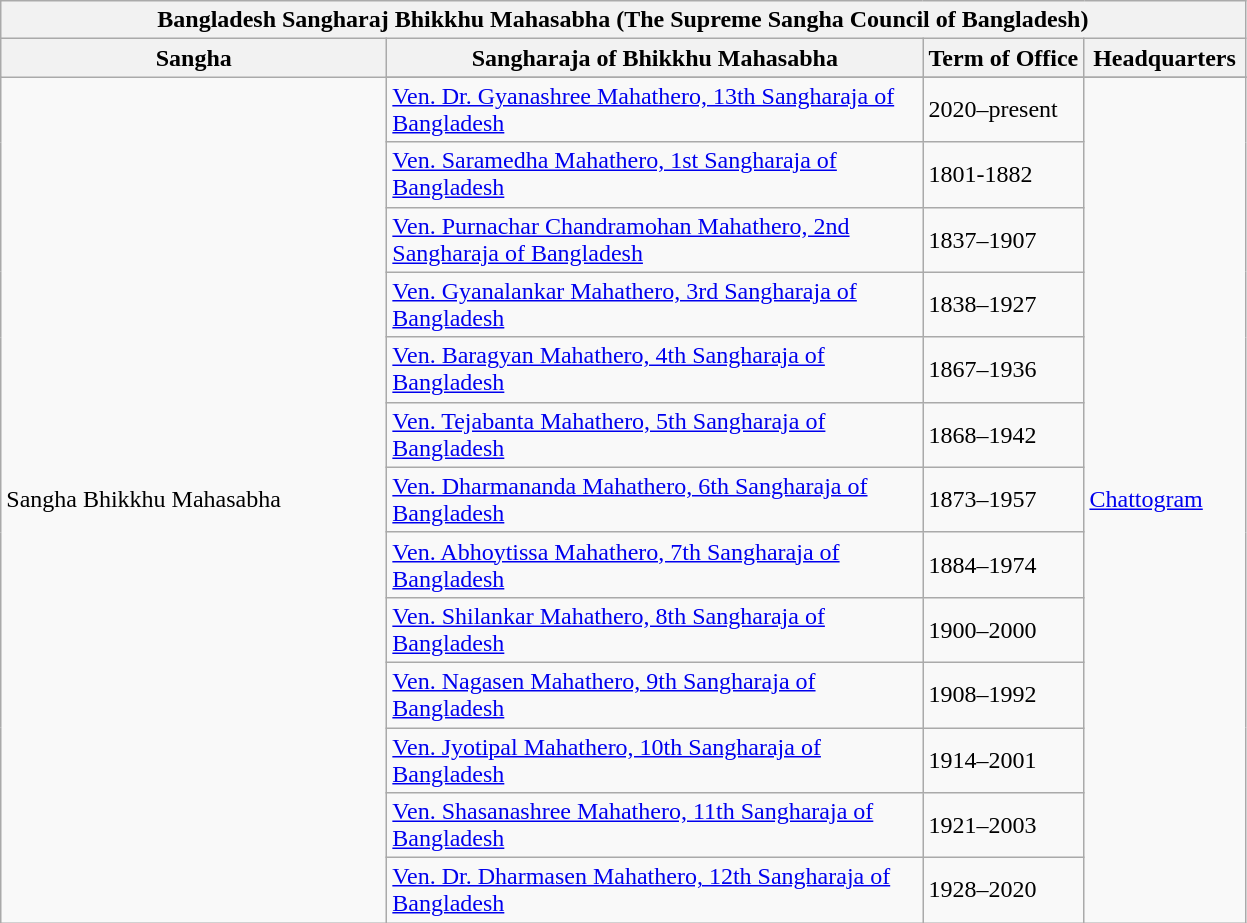<table class=wikitable>
<tr>
<th colspan="4"><strong>Bangladesh Sangharaj Bhikkhu Mahasabha (The Supreme Sangha Council of Bangladesh)</strong></th>
</tr>
<tr>
<th scope="row"  width="250">Sangha</th>
<th scope="row"  width="350">Sangharaja of Bhikkhu Mahasabha</th>
<th scope="row"  width="100">Term of Office</th>
<th scope="row"  width="100">Headquarters</th>
</tr>
<tr>
<td rowspan=20>Sangha Bhikkhu Mahasabha</td>
</tr>
<tr>
<td><a href='#'>Ven. Dr. Gyanashree Mahathero, 13th Sangharaja of Bangladesh</a></td>
<td>2020–present</td>
<td rowspan= "20"><a href='#'>Chattogram</a></td>
</tr>
<tr>
<td><a href='#'>Ven. Saramedha Mahathero, 1st Sangharaja of Bangladesh</a></td>
<td>1801-1882</td>
</tr>
<tr>
<td><a href='#'>Ven. Purnachar Chandramohan Mahathero, 2nd Sangharaja of Bangladesh</a></td>
<td>1837–1907</td>
</tr>
<tr>
<td><a href='#'>Ven. Gyanalankar Mahathero, 3rd Sangharaja of Bangladesh</a></td>
<td>1838–1927</td>
</tr>
<tr>
<td><a href='#'>Ven. Baragyan Mahathero, 4th Sangharaja of Bangladesh</a></td>
<td>1867–1936</td>
</tr>
<tr>
<td><a href='#'>Ven. Tejabanta Mahathero, 5th Sangharaja of Bangladesh</a></td>
<td>1868–1942</td>
</tr>
<tr>
<td><a href='#'>Ven. Dharmananda Mahathero, 6th Sangharaja of Bangladesh</a></td>
<td>1873–1957</td>
</tr>
<tr>
<td><a href='#'>Ven. Abhoytissa Mahathero, 7th Sangharaja of Bangladesh</a></td>
<td>1884–1974</td>
</tr>
<tr>
<td><a href='#'>Ven. Shilankar Mahathero, 8th Sangharaja of Bangladesh</a></td>
<td>1900–2000</td>
</tr>
<tr>
<td><a href='#'>Ven. Nagasen Mahathero, 9th Sangharaja of Bangladesh</a></td>
<td>1908–1992</td>
</tr>
<tr>
<td><a href='#'>Ven. Jyotipal Mahathero, 10th Sangharaja of Bangladesh</a></td>
<td>1914–2001</td>
</tr>
<tr>
<td><a href='#'>Ven. Shasanashree Mahathero, 11th Sangharaja of Bangladesh</a></td>
<td>1921–2003</td>
</tr>
<tr>
<td><a href='#'>Ven. Dr. Dharmasen Mahathero, 12th Sangharaja of Bangladesh</a></td>
<td>1928–2020</td>
</tr>
</table>
